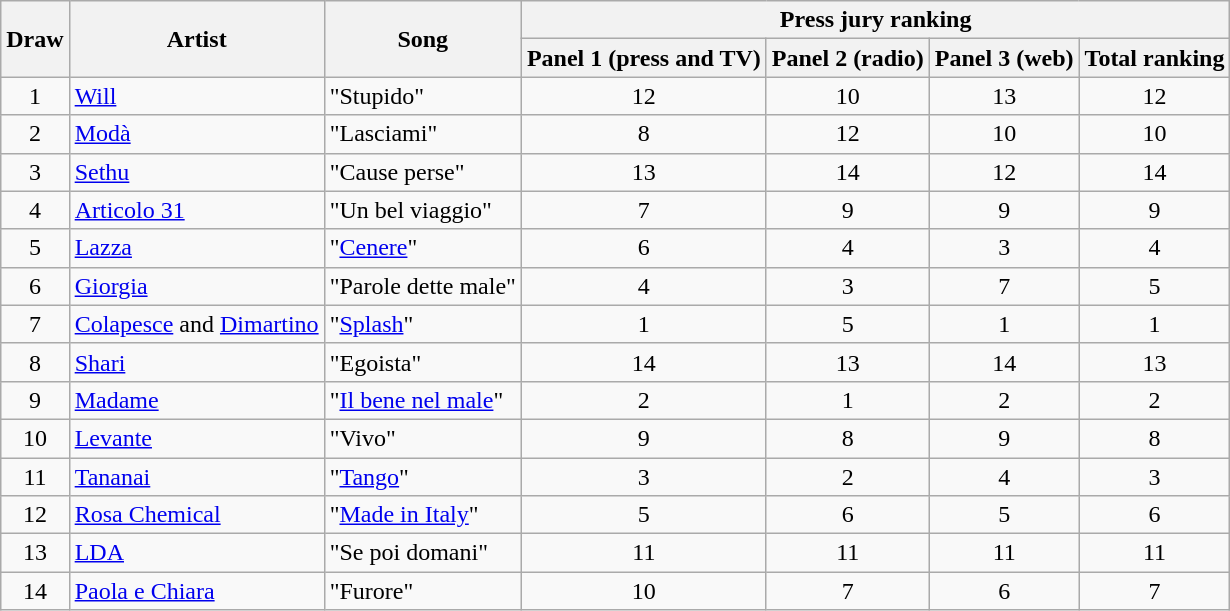<table class="wikitable sortable">
<tr>
<th rowspan="2">Draw</th>
<th rowspan="2">Artist</th>
<th rowspan="2">Song</th>
<th colspan="4" class="unsortable">Press jury ranking</th>
</tr>
<tr>
<th>Panel 1 (press and TV)</th>
<th>Panel 2 (radio)</th>
<th>Panel 3 (web)</th>
<th>Total ranking</th>
</tr>
<tr>
<td align="center">1</td>
<td><a href='#'>Will</a></td>
<td>"Stupido"</td>
<td align="center">12</td>
<td align="center">10</td>
<td align="center">13</td>
<td align="center">12</td>
</tr>
<tr>
<td align="center">2</td>
<td><a href='#'>Modà</a></td>
<td>"Lasciami"</td>
<td align="center">8</td>
<td align="center">12</td>
<td align="center">10</td>
<td align="center">10</td>
</tr>
<tr>
<td align="center">3</td>
<td><a href='#'>Sethu</a></td>
<td>"Cause perse"</td>
<td align="center">13</td>
<td align="center">14</td>
<td align="center">12</td>
<td align="center">14</td>
</tr>
<tr>
<td align="center">4</td>
<td><a href='#'>Articolo 31</a></td>
<td>"Un bel viaggio"</td>
<td align="center">7</td>
<td align="center">9</td>
<td align="center">9</td>
<td align="center">9</td>
</tr>
<tr>
<td align="center">5</td>
<td><a href='#'>Lazza</a></td>
<td>"<a href='#'>Cenere</a>"</td>
<td align="center">6</td>
<td align="center">4</td>
<td align="center">3</td>
<td align="center">4</td>
</tr>
<tr>
<td align="center">6</td>
<td><a href='#'>Giorgia</a></td>
<td>"Parole dette male"</td>
<td align="center">4</td>
<td align="center">3</td>
<td align="center">7</td>
<td align="center">5</td>
</tr>
<tr>
<td align="center">7</td>
<td><a href='#'>Colapesce</a> and <a href='#'>Dimartino</a></td>
<td>"<a href='#'>Splash</a>"</td>
<td align="center">1</td>
<td align="center">5</td>
<td align="center">1</td>
<td align="center">1</td>
</tr>
<tr>
<td align="center">8</td>
<td><a href='#'>Shari</a></td>
<td>"Egoista"</td>
<td align="center">14</td>
<td align="center">13</td>
<td align="center">14</td>
<td align="center">13</td>
</tr>
<tr>
<td align="center">9</td>
<td><a href='#'>Madame</a></td>
<td>"<a href='#'>Il bene nel male</a>"</td>
<td align="center">2</td>
<td align="center">1</td>
<td align="center">2</td>
<td align="center">2</td>
</tr>
<tr>
<td align="center">10</td>
<td><a href='#'>Levante</a></td>
<td>"Vivo"</td>
<td align="center">9</td>
<td align="center">8</td>
<td align="center">9</td>
<td align="center">8</td>
</tr>
<tr>
<td align="center">11</td>
<td><a href='#'>Tananai</a></td>
<td>"<a href='#'>Tango</a>"</td>
<td align="center">3</td>
<td align="center">2</td>
<td align="center">4</td>
<td align="center">3</td>
</tr>
<tr>
<td align="center">12</td>
<td><a href='#'>Rosa Chemical</a></td>
<td>"<a href='#'>Made in Italy</a>"</td>
<td align="center">5</td>
<td align="center">6</td>
<td align="center">5</td>
<td align="center">6</td>
</tr>
<tr>
<td align="center">13</td>
<td><a href='#'>LDA</a></td>
<td>"Se poi domani"</td>
<td align="center">11</td>
<td align="center">11</td>
<td align="center">11</td>
<td align="center">11</td>
</tr>
<tr>
<td align="center">14</td>
<td><a href='#'>Paola e Chiara</a></td>
<td>"Furore"</td>
<td align="center">10</td>
<td align="center">7</td>
<td align="center">6</td>
<td align="center">7</td>
</tr>
</table>
